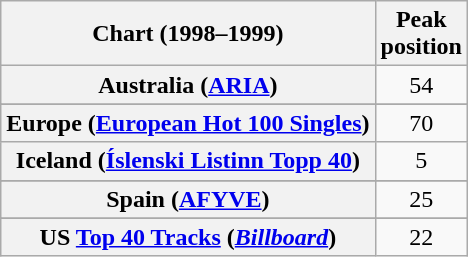<table class="wikitable sortable plainrowheaders" style="text-align:center">
<tr>
<th scope="col">Chart (1998–1999)</th>
<th scope="col">Peak<br>position</th>
</tr>
<tr>
<th scope="row">Australia (<a href='#'>ARIA</a>)</th>
<td>54</td>
</tr>
<tr>
</tr>
<tr>
</tr>
<tr>
<th scope="row">Europe (<a href='#'>European Hot 100 Singles</a>)</th>
<td>70</td>
</tr>
<tr>
<th scope="row">Iceland (<a href='#'>Íslenski Listinn Topp 40</a>)</th>
<td>5</td>
</tr>
<tr>
</tr>
<tr>
<th scope="row">Spain (<a href='#'>AFYVE</a>)</th>
<td>25</td>
</tr>
<tr>
</tr>
<tr>
</tr>
<tr>
</tr>
<tr>
</tr>
<tr>
</tr>
<tr>
</tr>
<tr>
</tr>
<tr>
<th scope="row">US <a href='#'>Top 40 Tracks</a> (<em><a href='#'>Billboard</a></em>)</th>
<td>22</td>
</tr>
</table>
